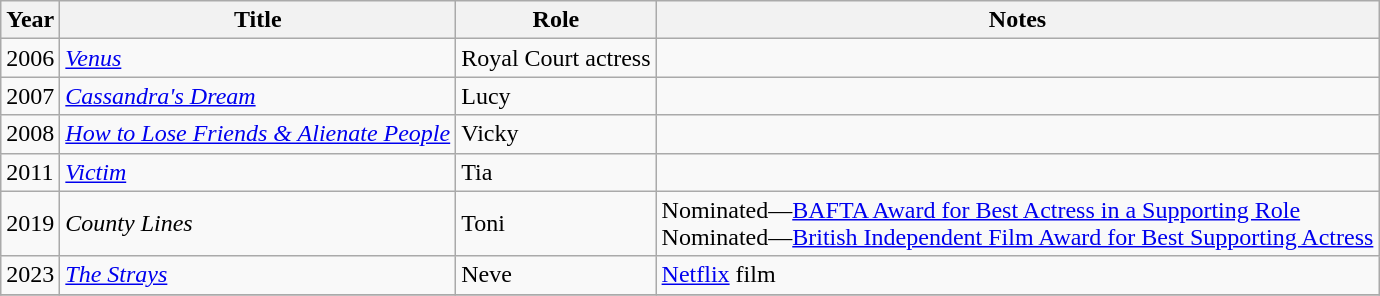<table class="wikitable sortable">
<tr>
<th>Year</th>
<th>Title</th>
<th>Role</th>
<th class="unsortable">Notes</th>
</tr>
<tr>
<td>2006</td>
<td><em><a href='#'>Venus</a></em></td>
<td>Royal Court actress</td>
<td></td>
</tr>
<tr>
<td>2007</td>
<td><em><a href='#'>Cassandra's Dream</a></em></td>
<td>Lucy</td>
<td></td>
</tr>
<tr>
<td>2008</td>
<td><em><a href='#'>How to Lose Friends & Alienate People</a></em></td>
<td>Vicky</td>
<td></td>
</tr>
<tr>
<td>2011</td>
<td><em><a href='#'>Victim</a></em></td>
<td>Tia</td>
<td></td>
</tr>
<tr>
<td>2019</td>
<td><em>County Lines</em></td>
<td>Toni</td>
<td>Nominated—<a href='#'>BAFTA Award for Best Actress in a Supporting Role</a><br>Nominated—<a href='#'>British Independent Film Award for Best Supporting Actress</a></td>
</tr>
<tr>
<td>2023</td>
<td><em><a href='#'>The Strays</a></em></td>
<td>Neve</td>
<td><a href='#'>Netflix</a> film</td>
</tr>
<tr>
</tr>
</table>
